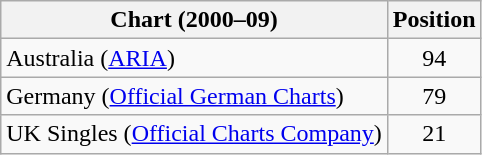<table class="wikitable sortable">
<tr>
<th>Chart (2000–09)</th>
<th>Position</th>
</tr>
<tr>
<td>Australia (<a href='#'>ARIA</a>)</td>
<td style="text-align:center;">94</td>
</tr>
<tr>
<td>Germany (<a href='#'>Official German Charts</a>)</td>
<td style="text-align:center;">79</td>
</tr>
<tr>
<td>UK Singles (<a href='#'>Official Charts Company</a>)</td>
<td style="text-align:center;">21</td>
</tr>
</table>
